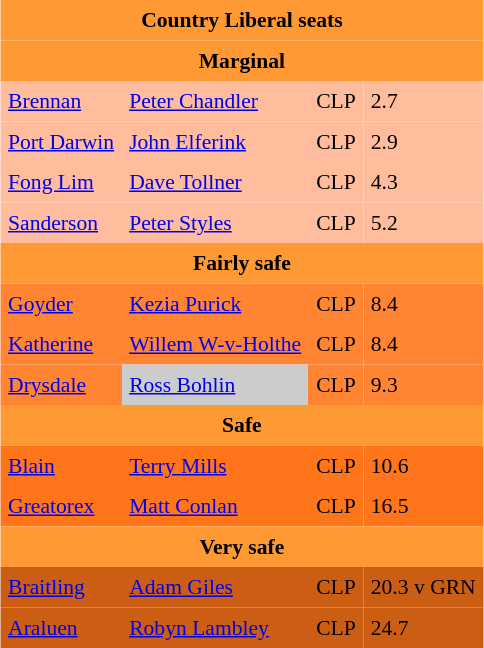<table class="toccolours" align="left" cellpadding="5" cellspacing="0" style="margin-right: .5em; margin-top: .4em; font-size: 90%; float:right">
<tr>
<td colspan="4"  style="text-align:center; background:#ff9933;"><span><strong>Country Liberal seats</strong></span></td>
</tr>
<tr>
<td colspan="4"  style="text-align:center; background:#ff9933;"><span><strong>Marginal</strong></span></td>
</tr>
<tr>
<td style="text-align:left; background:#FFBD9D;"><a href='#'>Brennan</a></td>
<td style="text-align:left; background:#FFBD9D;"><a href='#'>Peter Chandler</a></td>
<td style="text-align:left; background:#FFBD9D;">CLP</td>
<td style="text-align:left; background:#FFBD9D;">2.7</td>
</tr>
<tr>
<td style="text-align:left; background:#FFBD9D;"><a href='#'>Port Darwin</a></td>
<td style="text-align:left; background:#FFBD9D;"><a href='#'>John Elferink</a></td>
<td style="text-align:left; background:#FFBD9D;">CLP</td>
<td style="text-align:left; background:#FFBD9D;">2.9</td>
</tr>
<tr>
<td style="text-align:left; background:#FFBD9D;"><a href='#'>Fong Lim</a></td>
<td style="text-align:left; background:#FFBD9D;"><a href='#'>Dave Tollner</a></td>
<td style="text-align:left; background:#FFBD9D;">CLP</td>
<td style="text-align:left; background:#FFBD9D;">4.3</td>
</tr>
<tr>
<td style="text-align:left; background:#FFBD9D;"><a href='#'>Sanderson</a></td>
<td style="text-align:left; background:#FFBD9D;"><a href='#'>Peter Styles</a></td>
<td style="text-align:left; background:#FFBD9D;">CLP</td>
<td style="text-align:left; background:#FFBD9D;">5.2</td>
</tr>
<tr>
<td colspan="4"  style="text-align:center; background:#ff9933;"><span><strong>Fairly safe</strong></span></td>
</tr>
<tr>
<td style="text-align:left; background:#FF8533;"><a href='#'>Goyder</a></td>
<td style="text-align:left; background:#FF8533;"><a href='#'>Kezia Purick</a></td>
<td style="text-align:left; background:#FF8533;">CLP</td>
<td style="text-align:left; background:#FF8533;">8.4</td>
</tr>
<tr>
<td style="text-align:left; background:#FF8533;"><a href='#'>Katherine</a></td>
<td style="text-align:left; background:#FF8533;"><a href='#'>Willem W-v-Holthe</a></td>
<td style="text-align:left; background:#FF8533;">CLP</td>
<td style="text-align:left; background:#FF8533;">8.4</td>
</tr>
<tr>
<td style="text-align:left; background:#FF8533;"><a href='#'>Drysdale</a></td>
<td style="text-align:left; background:#ccc;"><a href='#'>Ross Bohlin</a></td>
<td style="text-align:left; background:#FF8533;">CLP</td>
<td style="text-align:left; background:#FF8533;">9.3</td>
</tr>
<tr>
<td colspan="4"  style="text-align:center; background:#ff9933;"><span><strong>Safe</strong></span></td>
</tr>
<tr>
<td style="text-align:left; background:#FF7519;"><a href='#'>Blain</a></td>
<td style="text-align:left; background:#FF7519;"><a href='#'>Terry Mills</a></td>
<td style="text-align:left; background:#FF7519;">CLP</td>
<td style="text-align:left; background:#FF7519;">10.6</td>
</tr>
<tr>
<td style="text-align:left; background:#FF7519;"><a href='#'>Greatorex</a></td>
<td style="text-align:left; background:#FF7519;"><a href='#'>Matt Conlan</a></td>
<td style="text-align:left; background:#FF7519;">CLP</td>
<td style="text-align:left; background:#FF7519;">16.5</td>
</tr>
<tr>
<td colspan="4"  style="text-align:center; background:#ff9933;"><span><strong>Very safe</strong></span></td>
</tr>
<tr>
<td style="text-align:left; background:#CC5E14;"><a href='#'>Braitling</a></td>
<td style="text-align:left; background:#CC5E14;"><a href='#'>Adam Giles</a></td>
<td style="text-align:left; background:#CC5E14;">CLP</td>
<td style="text-align:left; background:#CC5E14;">20.3 v GRN</td>
</tr>
<tr>
<td style="text-align:left; background:#CC5E14;"><a href='#'>Araluen</a></td>
<td style="text-align:left; background:#CC5E14;"><a href='#'>Robyn Lambley</a></td>
<td style="text-align:left; background:#CC5E14;">CLP</td>
<td style="text-align:left; background:#CC5E14;">24.7</td>
</tr>
</table>
